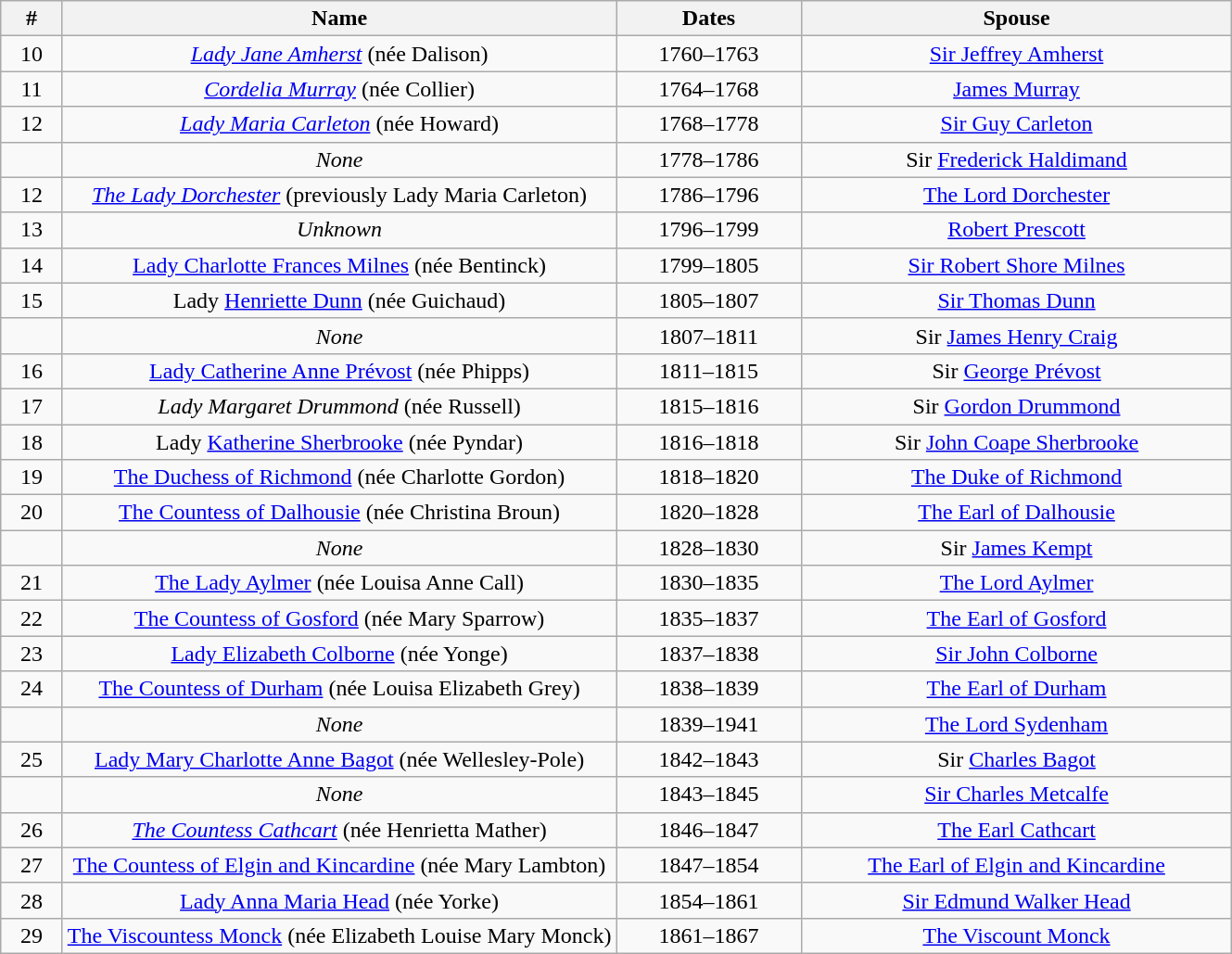<table class="wikitable" style="text-align:center">
<tr>
<th>#</th>
<th width="45%" align="left">Name</th>
<th width="15%" align="left">Dates</th>
<th width="35%" align="left">Spouse</th>
</tr>
<tr>
<td>10</td>
<td><em><a href='#'>Lady Jane Amherst</a></em> (née Dalison)</td>
<td>1760–1763</td>
<td><a href='#'>Sir Jeffrey Amherst</a></td>
</tr>
<tr>
<td>11</td>
<td><em><a href='#'>Cordelia Murray</a></em> (née Collier)</td>
<td>1764–1768</td>
<td><a href='#'>James Murray</a></td>
</tr>
<tr>
<td>12</td>
<td><em><a href='#'>Lady Maria Carleton</a></em> (née Howard)</td>
<td>1768–1778</td>
<td><a href='#'>Sir Guy Carleton</a></td>
</tr>
<tr>
<td></td>
<td><em>None</em></td>
<td>1778–1786</td>
<td>Sir <a href='#'>Frederick Haldimand</a></td>
</tr>
<tr>
<td>12</td>
<td><em><a href='#'>The Lady Dorchester</a></em> (previously Lady Maria Carleton)</td>
<td>1786–1796</td>
<td><a href='#'>The Lord Dorchester</a></td>
</tr>
<tr>
<td>13</td>
<td><em>Unknown</em></td>
<td>1796–1799</td>
<td><a href='#'>Robert Prescott</a></td>
</tr>
<tr>
<td>14</td>
<td><a href='#'>Lady Charlotte Frances Milnes</a> (née Bentinck)</td>
<td>1799–1805</td>
<td><a href='#'>Sir Robert Shore Milnes</a></td>
</tr>
<tr>
<td>15</td>
<td>Lady <a href='#'>Henriette Dunn</a> (née Guichaud)</td>
<td>1805–1807</td>
<td><a href='#'>Sir Thomas Dunn</a></td>
</tr>
<tr>
<td></td>
<td><em>None</em></td>
<td>1807–1811</td>
<td>Sir <a href='#'>James Henry Craig</a></td>
</tr>
<tr>
<td>16</td>
<td><a href='#'>Lady Catherine Anne Prévost</a> (née Phipps)</td>
<td>1811–1815</td>
<td>Sir <a href='#'>George Prévost</a></td>
</tr>
<tr>
<td>17</td>
<td><em>Lady Margaret Drummond</em> (née Russell)</td>
<td>1815–1816</td>
<td>Sir <a href='#'>Gordon Drummond</a></td>
</tr>
<tr>
<td>18</td>
<td>Lady <a href='#'>Katherine Sherbrooke</a> (née Pyndar)</td>
<td>1816–1818</td>
<td>Sir <a href='#'>John Coape Sherbrooke</a></td>
</tr>
<tr>
<td>19</td>
<td><a href='#'>The Duchess of Richmond</a> (née Charlotte Gordon)</td>
<td>1818–1820</td>
<td><a href='#'>The Duke of Richmond</a></td>
</tr>
<tr>
<td>20</td>
<td><a href='#'>The Countess of Dalhousie</a> (née Christina Broun)</td>
<td>1820–1828</td>
<td><a href='#'>The Earl of Dalhousie</a></td>
</tr>
<tr>
<td></td>
<td><em>None</em></td>
<td>1828–1830</td>
<td>Sir <a href='#'>James Kempt</a></td>
</tr>
<tr>
<td>21</td>
<td><a href='#'>The Lady Aylmer</a> (née Louisa Anne Call)</td>
<td>1830–1835</td>
<td><a href='#'>The Lord Aylmer</a></td>
</tr>
<tr>
<td>22</td>
<td><a href='#'>The Countess of Gosford</a> (née Mary Sparrow)</td>
<td>1835–1837</td>
<td><a href='#'>The Earl of Gosford</a></td>
</tr>
<tr>
<td>23</td>
<td><a href='#'>Lady Elizabeth Colborne</a> (née Yonge)</td>
<td>1837–1838</td>
<td><a href='#'>Sir John Colborne</a></td>
</tr>
<tr>
<td>24</td>
<td><a href='#'>The Countess of Durham</a> (née Louisa Elizabeth Grey)</td>
<td>1838–1839</td>
<td><a href='#'>The Earl of Durham</a></td>
</tr>
<tr>
<td></td>
<td><em>None</em></td>
<td>1839–1941</td>
<td><a href='#'>The Lord Sydenham</a></td>
</tr>
<tr>
<td>25</td>
<td><a href='#'>Lady Mary Charlotte Anne Bagot</a> (née Wellesley-Pole)</td>
<td>1842–1843</td>
<td>Sir <a href='#'>Charles Bagot</a></td>
</tr>
<tr>
<td></td>
<td><em>None</em></td>
<td>1843–1845</td>
<td><a href='#'>Sir Charles Metcalfe</a></td>
</tr>
<tr>
<td>26</td>
<td><em><a href='#'>The Countess Cathcart</a></em> (née Henrietta Mather)</td>
<td>1846–1847</td>
<td><a href='#'>The Earl Cathcart</a></td>
</tr>
<tr>
<td>27</td>
<td><a href='#'>The Countess of Elgin and Kincardine</a> (née Mary Lambton)</td>
<td>1847–1854</td>
<td><a href='#'>The Earl of Elgin and Kincardine</a></td>
</tr>
<tr>
<td>28</td>
<td><a href='#'>Lady Anna Maria Head</a> (née Yorke)</td>
<td>1854–1861</td>
<td><a href='#'>Sir Edmund Walker Head</a></td>
</tr>
<tr>
<td>29</td>
<td><a href='#'>The Viscountess Monck</a> (née Elizabeth Louise Mary Monck)</td>
<td>1861–1867</td>
<td><a href='#'>The Viscount Monck</a></td>
</tr>
</table>
